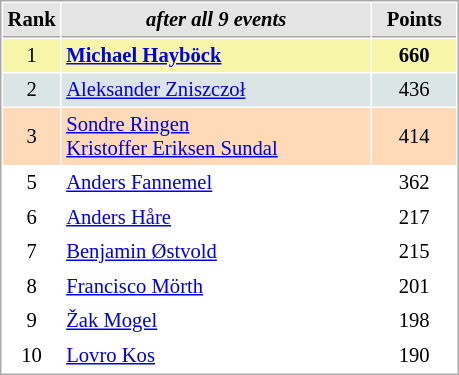<table cellspacing="1" cellpadding="3" style="border:1px solid #AAAAAA;font-size:86%">
<tr style="background-color: #E4E4E4;">
<th style="border-bottom:1px solid #AAAAAA; width: 10px;">Rank</th>
<th style="border-bottom:1px solid #AAAAAA; width: 200px;"><em>after all 9 events</em></th>
<th style="border-bottom:1px solid #AAAAAA; width: 50px;">Points</th>
</tr>
<tr style="background:#f7f6a8;">
<td align=center>1</td>
<td> <strong><a href='#'>Michael Hayböck</a></strong></td>
<td align=center><strong>660</strong></td>
</tr>
<tr style="background:#dce5e5;">
<td align=center>2</td>
<td> <a href='#'>Aleksander Zniszczoł</a></td>
<td align=center>436</td>
</tr>
<tr style="background:#ffdab9;">
<td align=center>3</td>
<td> <a href='#'>Sondre Ringen</a><br> <a href='#'>Kristoffer Eriksen Sundal</a></td>
<td align=center>414</td>
</tr>
<tr>
<td align=center>5</td>
<td> <a href='#'>Anders Fannemel</a></td>
<td align=center>362</td>
</tr>
<tr>
<td align=center>6</td>
<td> <a href='#'>Anders Håre</a></td>
<td align=center>217</td>
</tr>
<tr>
<td align=center>7</td>
<td> <a href='#'>Benjamin Østvold</a></td>
<td align=center>215</td>
</tr>
<tr>
<td align=center>8</td>
<td> <a href='#'>Francisco Mörth</a></td>
<td align=center>201</td>
</tr>
<tr>
<td align=center>9</td>
<td> <a href='#'>Žak Mogel</a></td>
<td align=center>198</td>
</tr>
<tr>
<td align=center>10</td>
<td> <a href='#'>Lovro Kos</a></td>
<td align=center>190</td>
</tr>
</table>
